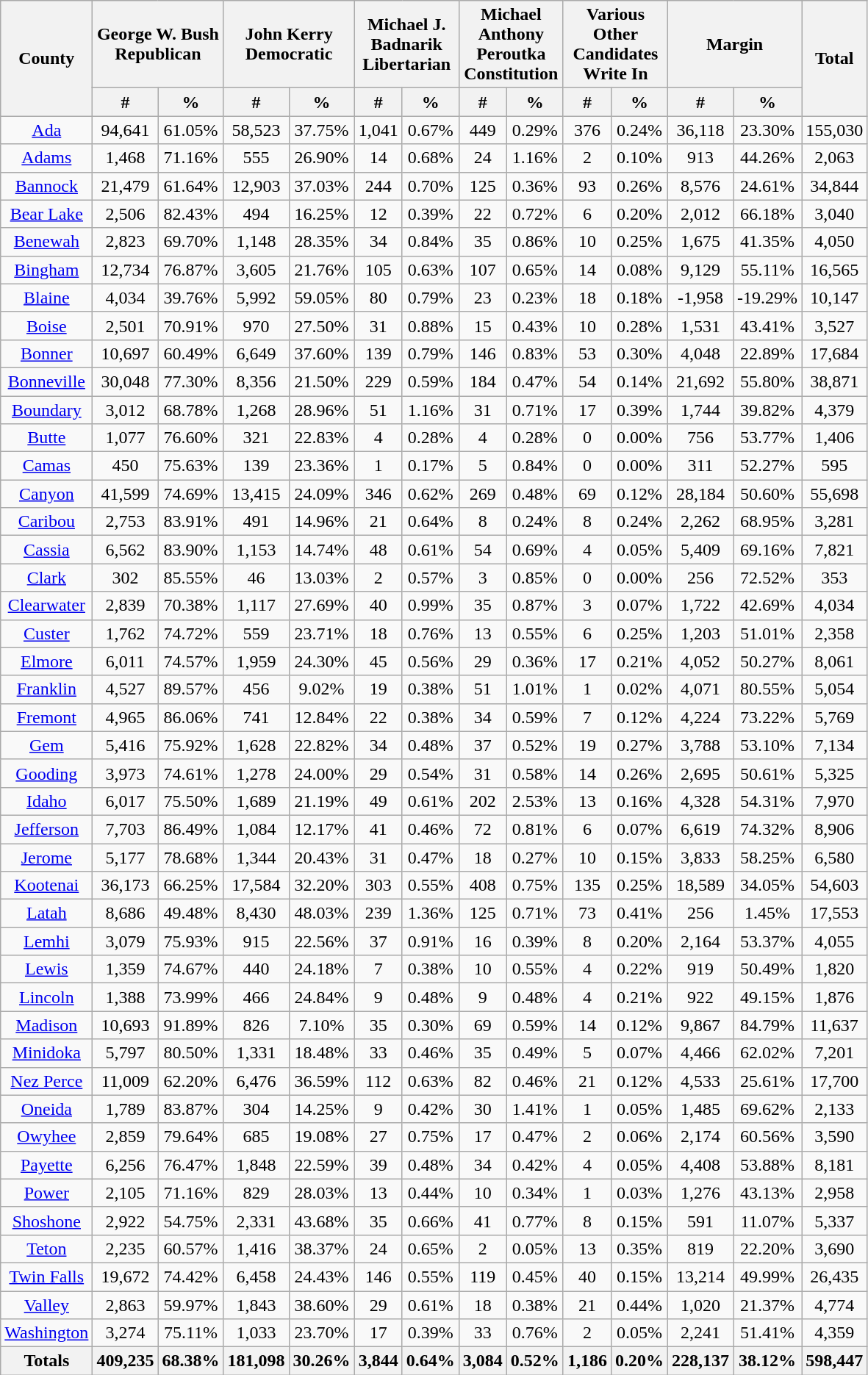<table class="wikitable sortable" style="text-align:center" width="60%">
<tr>
<th rowspan="2">County</th>
<th colspan="2">George W. Bush<br>Republican</th>
<th colspan="2">John Kerry<br>Democratic</th>
<th colspan="2">Michael J. Badnarik<br>Libertarian</th>
<th colspan="2">Michael Anthony Peroutka<br>Constitution</th>
<th colspan="2">Various Other Candidates<br>Write In</th>
<th colspan="2">Margin</th>
<th rowspan="2">Total</th>
</tr>
<tr>
<th style="text-align:center;" data-sort-type="number">#</th>
<th style="text-align:center;" data-sort-type="number">%</th>
<th style="text-align:center;" data-sort-type="number">#</th>
<th style="text-align:center;" data-sort-type="number">%</th>
<th style="text-align:center;" data-sort-type="number">#</th>
<th style="text-align:center;" data-sort-type="number">%</th>
<th style="text-align:center;" data-sort-type="number">#</th>
<th style="text-align:center;" data-sort-type="number">%</th>
<th style="text-align:center;" data-sort-type="number">#</th>
<th style="text-align:center;" data-sort-type="number">%</th>
<th style="text-align:center;" data-sort-type="number">#</th>
<th style="text-align:center;" data-sort-type="number">%</th>
</tr>
<tr style="text-align:center;">
<td><a href='#'>Ada</a></td>
<td>94,641</td>
<td>61.05%</td>
<td>58,523</td>
<td>37.75%</td>
<td>1,041</td>
<td>0.67%</td>
<td>449</td>
<td>0.29%</td>
<td>376</td>
<td>0.24%</td>
<td>36,118</td>
<td>23.30%</td>
<td>155,030</td>
</tr>
<tr style="text-align:center;">
<td><a href='#'>Adams</a></td>
<td>1,468</td>
<td>71.16%</td>
<td>555</td>
<td>26.90%</td>
<td>14</td>
<td>0.68%</td>
<td>24</td>
<td>1.16%</td>
<td>2</td>
<td>0.10%</td>
<td>913</td>
<td>44.26%</td>
<td>2,063</td>
</tr>
<tr style="text-align:center;">
<td><a href='#'>Bannock</a></td>
<td>21,479</td>
<td>61.64%</td>
<td>12,903</td>
<td>37.03%</td>
<td>244</td>
<td>0.70%</td>
<td>125</td>
<td>0.36%</td>
<td>93</td>
<td>0.26%</td>
<td>8,576</td>
<td>24.61%</td>
<td>34,844</td>
</tr>
<tr style="text-align:center;">
<td><a href='#'>Bear Lake</a></td>
<td>2,506</td>
<td>82.43%</td>
<td>494</td>
<td>16.25%</td>
<td>12</td>
<td>0.39%</td>
<td>22</td>
<td>0.72%</td>
<td>6</td>
<td>0.20%</td>
<td>2,012</td>
<td>66.18%</td>
<td>3,040</td>
</tr>
<tr style="text-align:center;">
<td><a href='#'>Benewah</a></td>
<td>2,823</td>
<td>69.70%</td>
<td>1,148</td>
<td>28.35%</td>
<td>34</td>
<td>0.84%</td>
<td>35</td>
<td>0.86%</td>
<td>10</td>
<td>0.25%</td>
<td>1,675</td>
<td>41.35%</td>
<td>4,050</td>
</tr>
<tr style="text-align:center;">
<td><a href='#'>Bingham</a></td>
<td>12,734</td>
<td>76.87%</td>
<td>3,605</td>
<td>21.76%</td>
<td>105</td>
<td>0.63%</td>
<td>107</td>
<td>0.65%</td>
<td>14</td>
<td>0.08%</td>
<td>9,129</td>
<td>55.11%</td>
<td>16,565</td>
</tr>
<tr style="text-align:center;">
<td><a href='#'>Blaine</a></td>
<td>4,034</td>
<td>39.76%</td>
<td>5,992</td>
<td>59.05%</td>
<td>80</td>
<td>0.79%</td>
<td>23</td>
<td>0.23%</td>
<td>18</td>
<td>0.18%</td>
<td>-1,958</td>
<td>-19.29%</td>
<td>10,147</td>
</tr>
<tr style="text-align:center;">
<td><a href='#'>Boise</a></td>
<td>2,501</td>
<td>70.91%</td>
<td>970</td>
<td>27.50%</td>
<td>31</td>
<td>0.88%</td>
<td>15</td>
<td>0.43%</td>
<td>10</td>
<td>0.28%</td>
<td>1,531</td>
<td>43.41%</td>
<td>3,527</td>
</tr>
<tr style="text-align:center;">
<td><a href='#'>Bonner</a></td>
<td>10,697</td>
<td>60.49%</td>
<td>6,649</td>
<td>37.60%</td>
<td>139</td>
<td>0.79%</td>
<td>146</td>
<td>0.83%</td>
<td>53</td>
<td>0.30%</td>
<td>4,048</td>
<td>22.89%</td>
<td>17,684</td>
</tr>
<tr style="text-align:center;">
<td><a href='#'>Bonneville</a></td>
<td>30,048</td>
<td>77.30%</td>
<td>8,356</td>
<td>21.50%</td>
<td>229</td>
<td>0.59%</td>
<td>184</td>
<td>0.47%</td>
<td>54</td>
<td>0.14%</td>
<td>21,692</td>
<td>55.80%</td>
<td>38,871</td>
</tr>
<tr style="text-align:center;">
<td><a href='#'>Boundary</a></td>
<td>3,012</td>
<td>68.78%</td>
<td>1,268</td>
<td>28.96%</td>
<td>51</td>
<td>1.16%</td>
<td>31</td>
<td>0.71%</td>
<td>17</td>
<td>0.39%</td>
<td>1,744</td>
<td>39.82%</td>
<td>4,379</td>
</tr>
<tr style="text-align:center;">
<td><a href='#'>Butte</a></td>
<td>1,077</td>
<td>76.60%</td>
<td>321</td>
<td>22.83%</td>
<td>4</td>
<td>0.28%</td>
<td>4</td>
<td>0.28%</td>
<td>0</td>
<td>0.00%</td>
<td>756</td>
<td>53.77%</td>
<td>1,406</td>
</tr>
<tr style="text-align:center;">
<td><a href='#'>Camas</a></td>
<td>450</td>
<td>75.63%</td>
<td>139</td>
<td>23.36%</td>
<td>1</td>
<td>0.17%</td>
<td>5</td>
<td>0.84%</td>
<td>0</td>
<td>0.00%</td>
<td>311</td>
<td>52.27%</td>
<td>595</td>
</tr>
<tr style="text-align:center;">
<td><a href='#'>Canyon</a></td>
<td>41,599</td>
<td>74.69%</td>
<td>13,415</td>
<td>24.09%</td>
<td>346</td>
<td>0.62%</td>
<td>269</td>
<td>0.48%</td>
<td>69</td>
<td>0.12%</td>
<td>28,184</td>
<td>50.60%</td>
<td>55,698</td>
</tr>
<tr style="text-align:center;">
<td><a href='#'>Caribou</a></td>
<td>2,753</td>
<td>83.91%</td>
<td>491</td>
<td>14.96%</td>
<td>21</td>
<td>0.64%</td>
<td>8</td>
<td>0.24%</td>
<td>8</td>
<td>0.24%</td>
<td>2,262</td>
<td>68.95%</td>
<td>3,281</td>
</tr>
<tr style="text-align:center;">
<td><a href='#'>Cassia</a></td>
<td>6,562</td>
<td>83.90%</td>
<td>1,153</td>
<td>14.74%</td>
<td>48</td>
<td>0.61%</td>
<td>54</td>
<td>0.69%</td>
<td>4</td>
<td>0.05%</td>
<td>5,409</td>
<td>69.16%</td>
<td>7,821</td>
</tr>
<tr style="text-align:center;">
<td><a href='#'>Clark</a></td>
<td>302</td>
<td>85.55%</td>
<td>46</td>
<td>13.03%</td>
<td>2</td>
<td>0.57%</td>
<td>3</td>
<td>0.85%</td>
<td>0</td>
<td>0.00%</td>
<td>256</td>
<td>72.52%</td>
<td>353</td>
</tr>
<tr style="text-align:center;">
<td><a href='#'>Clearwater</a></td>
<td>2,839</td>
<td>70.38%</td>
<td>1,117</td>
<td>27.69%</td>
<td>40</td>
<td>0.99%</td>
<td>35</td>
<td>0.87%</td>
<td>3</td>
<td>0.07%</td>
<td>1,722</td>
<td>42.69%</td>
<td>4,034</td>
</tr>
<tr style="text-align:center;">
<td><a href='#'>Custer</a></td>
<td>1,762</td>
<td>74.72%</td>
<td>559</td>
<td>23.71%</td>
<td>18</td>
<td>0.76%</td>
<td>13</td>
<td>0.55%</td>
<td>6</td>
<td>0.25%</td>
<td>1,203</td>
<td>51.01%</td>
<td>2,358</td>
</tr>
<tr style="text-align:center;">
<td><a href='#'>Elmore</a></td>
<td>6,011</td>
<td>74.57%</td>
<td>1,959</td>
<td>24.30%</td>
<td>45</td>
<td>0.56%</td>
<td>29</td>
<td>0.36%</td>
<td>17</td>
<td>0.21%</td>
<td>4,052</td>
<td>50.27%</td>
<td>8,061</td>
</tr>
<tr style="text-align:center;">
<td><a href='#'>Franklin</a></td>
<td>4,527</td>
<td>89.57%</td>
<td>456</td>
<td>9.02%</td>
<td>19</td>
<td>0.38%</td>
<td>51</td>
<td>1.01%</td>
<td>1</td>
<td>0.02%</td>
<td>4,071</td>
<td>80.55%</td>
<td>5,054</td>
</tr>
<tr style="text-align:center;">
<td><a href='#'>Fremont</a></td>
<td>4,965</td>
<td>86.06%</td>
<td>741</td>
<td>12.84%</td>
<td>22</td>
<td>0.38%</td>
<td>34</td>
<td>0.59%</td>
<td>7</td>
<td>0.12%</td>
<td>4,224</td>
<td>73.22%</td>
<td>5,769</td>
</tr>
<tr style="text-align:center;">
<td><a href='#'>Gem</a></td>
<td>5,416</td>
<td>75.92%</td>
<td>1,628</td>
<td>22.82%</td>
<td>34</td>
<td>0.48%</td>
<td>37</td>
<td>0.52%</td>
<td>19</td>
<td>0.27%</td>
<td>3,788</td>
<td>53.10%</td>
<td>7,134</td>
</tr>
<tr style="text-align:center;">
<td><a href='#'>Gooding</a></td>
<td>3,973</td>
<td>74.61%</td>
<td>1,278</td>
<td>24.00%</td>
<td>29</td>
<td>0.54%</td>
<td>31</td>
<td>0.58%</td>
<td>14</td>
<td>0.26%</td>
<td>2,695</td>
<td>50.61%</td>
<td>5,325</td>
</tr>
<tr style="text-align:center;">
<td><a href='#'>Idaho</a></td>
<td>6,017</td>
<td>75.50%</td>
<td>1,689</td>
<td>21.19%</td>
<td>49</td>
<td>0.61%</td>
<td>202</td>
<td>2.53%</td>
<td>13</td>
<td>0.16%</td>
<td>4,328</td>
<td>54.31%</td>
<td>7,970</td>
</tr>
<tr style="text-align:center;">
<td><a href='#'>Jefferson</a></td>
<td>7,703</td>
<td>86.49%</td>
<td>1,084</td>
<td>12.17%</td>
<td>41</td>
<td>0.46%</td>
<td>72</td>
<td>0.81%</td>
<td>6</td>
<td>0.07%</td>
<td>6,619</td>
<td>74.32%</td>
<td>8,906</td>
</tr>
<tr style="text-align:center;">
<td><a href='#'>Jerome</a></td>
<td>5,177</td>
<td>78.68%</td>
<td>1,344</td>
<td>20.43%</td>
<td>31</td>
<td>0.47%</td>
<td>18</td>
<td>0.27%</td>
<td>10</td>
<td>0.15%</td>
<td>3,833</td>
<td>58.25%</td>
<td>6,580</td>
</tr>
<tr style="text-align:center;">
<td><a href='#'>Kootenai</a></td>
<td>36,173</td>
<td>66.25%</td>
<td>17,584</td>
<td>32.20%</td>
<td>303</td>
<td>0.55%</td>
<td>408</td>
<td>0.75%</td>
<td>135</td>
<td>0.25%</td>
<td>18,589</td>
<td>34.05%</td>
<td>54,603</td>
</tr>
<tr style="text-align:center;">
<td><a href='#'>Latah</a></td>
<td>8,686</td>
<td>49.48%</td>
<td>8,430</td>
<td>48.03%</td>
<td>239</td>
<td>1.36%</td>
<td>125</td>
<td>0.71%</td>
<td>73</td>
<td>0.41%</td>
<td>256</td>
<td>1.45%</td>
<td>17,553</td>
</tr>
<tr style="text-align:center;">
<td><a href='#'>Lemhi</a></td>
<td>3,079</td>
<td>75.93%</td>
<td>915</td>
<td>22.56%</td>
<td>37</td>
<td>0.91%</td>
<td>16</td>
<td>0.39%</td>
<td>8</td>
<td>0.20%</td>
<td>2,164</td>
<td>53.37%</td>
<td>4,055</td>
</tr>
<tr style="text-align:center;">
<td><a href='#'>Lewis</a></td>
<td>1,359</td>
<td>74.67%</td>
<td>440</td>
<td>24.18%</td>
<td>7</td>
<td>0.38%</td>
<td>10</td>
<td>0.55%</td>
<td>4</td>
<td>0.22%</td>
<td>919</td>
<td>50.49%</td>
<td>1,820</td>
</tr>
<tr style="text-align:center;">
<td><a href='#'>Lincoln</a></td>
<td>1,388</td>
<td>73.99%</td>
<td>466</td>
<td>24.84%</td>
<td>9</td>
<td>0.48%</td>
<td>9</td>
<td>0.48%</td>
<td>4</td>
<td>0.21%</td>
<td>922</td>
<td>49.15%</td>
<td>1,876</td>
</tr>
<tr style="text-align:center;">
<td><a href='#'>Madison</a></td>
<td>10,693</td>
<td>91.89%</td>
<td>826</td>
<td>7.10%</td>
<td>35</td>
<td>0.30%</td>
<td>69</td>
<td>0.59%</td>
<td>14</td>
<td>0.12%</td>
<td>9,867</td>
<td>84.79%</td>
<td>11,637</td>
</tr>
<tr style="text-align:center;">
<td><a href='#'>Minidoka</a></td>
<td>5,797</td>
<td>80.50%</td>
<td>1,331</td>
<td>18.48%</td>
<td>33</td>
<td>0.46%</td>
<td>35</td>
<td>0.49%</td>
<td>5</td>
<td>0.07%</td>
<td>4,466</td>
<td>62.02%</td>
<td>7,201</td>
</tr>
<tr style="text-align:center;">
<td><a href='#'>Nez Perce</a></td>
<td>11,009</td>
<td>62.20%</td>
<td>6,476</td>
<td>36.59%</td>
<td>112</td>
<td>0.63%</td>
<td>82</td>
<td>0.46%</td>
<td>21</td>
<td>0.12%</td>
<td>4,533</td>
<td>25.61%</td>
<td>17,700</td>
</tr>
<tr style="text-align:center;">
<td><a href='#'>Oneida</a></td>
<td>1,789</td>
<td>83.87%</td>
<td>304</td>
<td>14.25%</td>
<td>9</td>
<td>0.42%</td>
<td>30</td>
<td>1.41%</td>
<td>1</td>
<td>0.05%</td>
<td>1,485</td>
<td>69.62%</td>
<td>2,133</td>
</tr>
<tr style="text-align:center;">
<td><a href='#'>Owyhee</a></td>
<td>2,859</td>
<td>79.64%</td>
<td>685</td>
<td>19.08%</td>
<td>27</td>
<td>0.75%</td>
<td>17</td>
<td>0.47%</td>
<td>2</td>
<td>0.06%</td>
<td>2,174</td>
<td>60.56%</td>
<td>3,590</td>
</tr>
<tr style="text-align:center;">
<td><a href='#'>Payette</a></td>
<td>6,256</td>
<td>76.47%</td>
<td>1,848</td>
<td>22.59%</td>
<td>39</td>
<td>0.48%</td>
<td>34</td>
<td>0.42%</td>
<td>4</td>
<td>0.05%</td>
<td>4,408</td>
<td>53.88%</td>
<td>8,181</td>
</tr>
<tr style="text-align:center;">
<td><a href='#'>Power</a></td>
<td>2,105</td>
<td>71.16%</td>
<td>829</td>
<td>28.03%</td>
<td>13</td>
<td>0.44%</td>
<td>10</td>
<td>0.34%</td>
<td>1</td>
<td>0.03%</td>
<td>1,276</td>
<td>43.13%</td>
<td>2,958</td>
</tr>
<tr style="text-align:center;">
<td><a href='#'>Shoshone</a></td>
<td>2,922</td>
<td>54.75%</td>
<td>2,331</td>
<td>43.68%</td>
<td>35</td>
<td>0.66%</td>
<td>41</td>
<td>0.77%</td>
<td>8</td>
<td>0.15%</td>
<td>591</td>
<td>11.07%</td>
<td>5,337</td>
</tr>
<tr style="text-align:center;">
<td><a href='#'>Teton</a></td>
<td>2,235</td>
<td>60.57%</td>
<td>1,416</td>
<td>38.37%</td>
<td>24</td>
<td>0.65%</td>
<td>2</td>
<td>0.05%</td>
<td>13</td>
<td>0.35%</td>
<td>819</td>
<td>22.20%</td>
<td>3,690</td>
</tr>
<tr style="text-align:center;">
<td><a href='#'>Twin Falls</a></td>
<td>19,672</td>
<td>74.42%</td>
<td>6,458</td>
<td>24.43%</td>
<td>146</td>
<td>0.55%</td>
<td>119</td>
<td>0.45%</td>
<td>40</td>
<td>0.15%</td>
<td>13,214</td>
<td>49.99%</td>
<td>26,435</td>
</tr>
<tr style="text-align:center;">
<td><a href='#'>Valley</a></td>
<td>2,863</td>
<td>59.97%</td>
<td>1,843</td>
<td>38.60%</td>
<td>29</td>
<td>0.61%</td>
<td>18</td>
<td>0.38%</td>
<td>21</td>
<td>0.44%</td>
<td>1,020</td>
<td>21.37%</td>
<td>4,774</td>
</tr>
<tr style="text-align:center;">
<td><a href='#'>Washington</a></td>
<td>3,274</td>
<td>75.11%</td>
<td>1,033</td>
<td>23.70%</td>
<td>17</td>
<td>0.39%</td>
<td>33</td>
<td>0.76%</td>
<td>2</td>
<td>0.05%</td>
<td>2,241</td>
<td>51.41%</td>
<td>4,359</td>
</tr>
<tr style="text-align:center;">
<th>Totals</th>
<th>409,235</th>
<th>68.38%</th>
<th>181,098</th>
<th>30.26%</th>
<th>3,844</th>
<th>0.64%</th>
<th>3,084</th>
<th>0.52%</th>
<th>1,186</th>
<th>0.20%</th>
<th>228,137</th>
<th>38.12%</th>
<th>598,447</th>
</tr>
</table>
